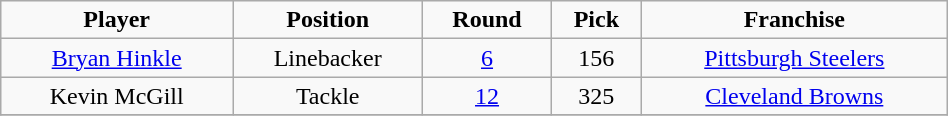<table class="wikitable" width="50%">
<tr align="center">
<td><strong>Player</strong></td>
<td><strong>Position</strong></td>
<td><strong>Round</strong></td>
<td><strong>Pick</strong></td>
<td><strong>Franchise</strong></td>
</tr>
<tr align="center" bgcolor="">
<td><a href='#'>Bryan Hinkle</a></td>
<td>Linebacker</td>
<td><a href='#'>6</a></td>
<td>156</td>
<td><a href='#'>Pittsburgh Steelers</a></td>
</tr>
<tr align="center" bgcolor="">
<td>Kevin McGill</td>
<td>Tackle</td>
<td><a href='#'>12</a></td>
<td>325</td>
<td><a href='#'>Cleveland Browns</a></td>
</tr>
<tr align="center" bgcolor="">
</tr>
</table>
